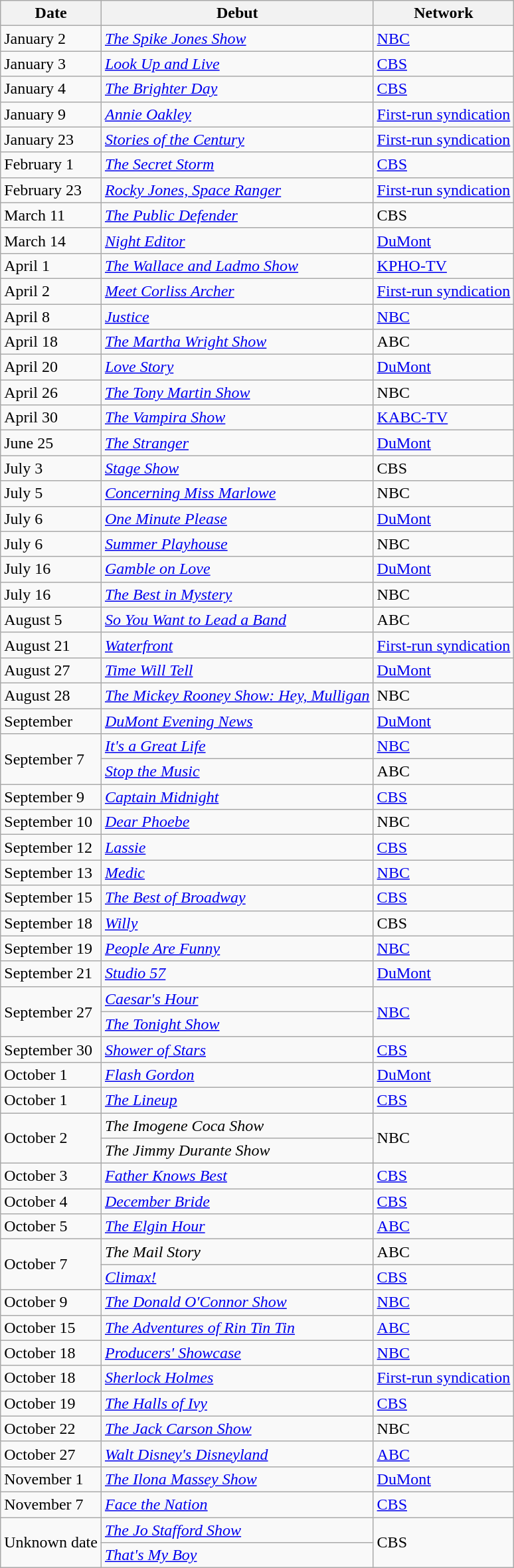<table class="wikitable sortable">
<tr>
<th>Date</th>
<th>Debut</th>
<th>Network</th>
</tr>
<tr>
<td>January 2</td>
<td><em><a href='#'>The Spike Jones Show</a></em></td>
<td><a href='#'>NBC</a></td>
</tr>
<tr>
<td>January 3</td>
<td><em><a href='#'>Look Up and Live</a></em></td>
<td><a href='#'>CBS</a></td>
</tr>
<tr>
<td>January 4</td>
<td><em><a href='#'>The Brighter Day</a></em></td>
<td><a href='#'>CBS</a></td>
</tr>
<tr>
<td>January 9</td>
<td><em><a href='#'>Annie Oakley</a></em></td>
<td><a href='#'>First-run syndication</a></td>
</tr>
<tr>
<td>January 23</td>
<td><em><a href='#'>Stories of the Century</a></em></td>
<td><a href='#'>First-run syndication</a></td>
</tr>
<tr>
<td>February 1</td>
<td><em><a href='#'>The Secret Storm</a></em></td>
<td><a href='#'>CBS</a></td>
</tr>
<tr>
<td>February 23</td>
<td><em><a href='#'>Rocky Jones, Space Ranger</a></em></td>
<td><a href='#'>First-run syndication</a></td>
</tr>
<tr>
<td>March 11</td>
<td><em><a href='#'>The Public Defender</a></em></td>
<td>CBS</td>
</tr>
<tr>
<td>March 14</td>
<td><em><a href='#'>Night Editor</a></em></td>
<td><a href='#'>DuMont</a></td>
</tr>
<tr>
<td>April 1</td>
<td><em><a href='#'>The Wallace and Ladmo Show</a></em></td>
<td><a href='#'>KPHO-TV</a></td>
</tr>
<tr>
<td>April 2</td>
<td><em><a href='#'>Meet Corliss Archer</a></em></td>
<td><a href='#'>First-run syndication</a></td>
</tr>
<tr>
<td>April 8</td>
<td><em><a href='#'>Justice</a></em></td>
<td><a href='#'>NBC</a></td>
</tr>
<tr>
<td>April 18</td>
<td><em><a href='#'>The Martha Wright Show</a></em></td>
<td>ABC</td>
</tr>
<tr>
<td>April 20</td>
<td><em><a href='#'>Love Story</a></em></td>
<td><a href='#'>DuMont</a></td>
</tr>
<tr>
<td>April 26</td>
<td><em><a href='#'>The Tony Martin Show</a></em></td>
<td>NBC</td>
</tr>
<tr>
<td>April 30</td>
<td><em><a href='#'>The Vampira Show</a></em></td>
<td><a href='#'>KABC-TV</a></td>
</tr>
<tr>
<td>June 25</td>
<td><em><a href='#'>The Stranger</a></em></td>
<td><a href='#'>DuMont</a></td>
</tr>
<tr>
<td>July 3</td>
<td><em><a href='#'>Stage Show</a></em></td>
<td>CBS</td>
</tr>
<tr>
<td>July 5</td>
<td><em><a href='#'>Concerning Miss Marlowe</a></em></td>
<td>NBC</td>
</tr>
<tr>
<td>July 6</td>
<td><em><a href='#'>One Minute Please</a></em></td>
<td><a href='#'>DuMont</a></td>
</tr>
<tr>
<td>July 6</td>
<td><em><a href='#'>Summer Playhouse</a></em></td>
<td>NBC</td>
</tr>
<tr>
<td>July 16</td>
<td><em><a href='#'>Gamble on Love</a></em></td>
<td><a href='#'>DuMont</a></td>
</tr>
<tr>
<td>July 16</td>
<td><em><a href='#'>The Best in Mystery</a></em></td>
<td>NBC</td>
</tr>
<tr>
<td>August 5</td>
<td><em><a href='#'>So You Want to Lead a Band</a></em></td>
<td>ABC</td>
</tr>
<tr>
<td>August 21</td>
<td><em><a href='#'>Waterfront</a></em></td>
<td><a href='#'>First-run syndication</a></td>
</tr>
<tr>
<td>August 27</td>
<td><em><a href='#'>Time Will Tell</a></em></td>
<td><a href='#'>DuMont</a></td>
</tr>
<tr>
<td>August 28</td>
<td><em><a href='#'>The Mickey Rooney Show: Hey, Mulligan</a></em></td>
<td>NBC</td>
</tr>
<tr>
<td>September</td>
<td><em><a href='#'>DuMont Evening News</a></em></td>
<td><a href='#'>DuMont</a></td>
</tr>
<tr>
<td rowspan=2>September 7</td>
<td><em><a href='#'>It's a Great Life</a></em></td>
<td><a href='#'>NBC</a></td>
</tr>
<tr>
<td><em><a href='#'>Stop the Music</a></em></td>
<td>ABC</td>
</tr>
<tr>
<td>September 9</td>
<td><em><a href='#'>Captain Midnight</a></em></td>
<td><a href='#'>CBS</a></td>
</tr>
<tr>
<td>September 10</td>
<td><em><a href='#'>Dear Phoebe</a></em></td>
<td>NBC</td>
</tr>
<tr>
<td>September 12</td>
<td><em><a href='#'>Lassie</a></em></td>
<td><a href='#'>CBS</a></td>
</tr>
<tr>
<td>September 13</td>
<td><em><a href='#'>Medic</a></em></td>
<td><a href='#'>NBC</a></td>
</tr>
<tr>
<td>September 15</td>
<td><em><a href='#'>The Best of Broadway</a></em></td>
<td><a href='#'>CBS</a></td>
</tr>
<tr>
<td>September 18</td>
<td><em><a href='#'>Willy</a></em></td>
<td>CBS</td>
</tr>
<tr>
<td>September 19</td>
<td><em><a href='#'>People Are Funny</a></em></td>
<td><a href='#'>NBC</a></td>
</tr>
<tr>
<td>September 21</td>
<td><em><a href='#'>Studio 57</a></em></td>
<td><a href='#'>DuMont</a></td>
</tr>
<tr>
<td rowspan=2>September 27</td>
<td><em><a href='#'>Caesar's Hour</a></em></td>
<td rowspan=2><a href='#'>NBC</a></td>
</tr>
<tr>
<td><em><a href='#'>The Tonight Show</a></em></td>
</tr>
<tr>
<td>September 30</td>
<td><em><a href='#'>Shower of Stars</a></em></td>
<td><a href='#'>CBS</a></td>
</tr>
<tr>
<td>October 1</td>
<td><em><a href='#'>Flash Gordon</a></em></td>
<td><a href='#'>DuMont</a></td>
</tr>
<tr>
<td>October 1</td>
<td><em><a href='#'>The Lineup</a></em></td>
<td><a href='#'>CBS</a></td>
</tr>
<tr>
<td rowspan=2>October 2</td>
<td><em>The Imogene Coca Show</em></td>
<td rowspan=2>NBC</td>
</tr>
<tr>
<td><em>The Jimmy Durante Show</em></td>
</tr>
<tr>
<td>October 3</td>
<td><em><a href='#'>Father Knows Best</a></em></td>
<td><a href='#'>CBS</a></td>
</tr>
<tr>
<td>October 4</td>
<td><em><a href='#'>December Bride</a></em></td>
<td><a href='#'>CBS</a></td>
</tr>
<tr>
<td>October 5</td>
<td><em><a href='#'>The Elgin Hour</a></em></td>
<td><a href='#'>ABC</a></td>
</tr>
<tr>
<td rowspan=2>October 7</td>
<td><em>The Mail Story</em></td>
<td>ABC</td>
</tr>
<tr>
<td><em><a href='#'>Climax!</a></em></td>
<td><a href='#'>CBS</a></td>
</tr>
<tr>
<td>October 9</td>
<td><em><a href='#'>The Donald O'Connor Show</a></em></td>
<td><a href='#'>NBC</a></td>
</tr>
<tr>
<td>October 15</td>
<td><em><a href='#'>The Adventures of Rin Tin Tin</a></em></td>
<td><a href='#'>ABC</a></td>
</tr>
<tr>
<td>October 18</td>
<td><em><a href='#'>Producers' Showcase</a></em></td>
<td><a href='#'>NBC</a></td>
</tr>
<tr>
<td>October 18</td>
<td><em><a href='#'>Sherlock Holmes</a></em></td>
<td><a href='#'>First-run syndication</a></td>
</tr>
<tr>
<td>October 19</td>
<td><em><a href='#'>The Halls of Ivy</a></em></td>
<td><a href='#'>CBS</a></td>
</tr>
<tr>
<td>October 22</td>
<td><em><a href='#'>The Jack Carson Show</a></em></td>
<td>NBC</td>
</tr>
<tr>
<td>October 27</td>
<td><em><a href='#'>Walt Disney's Disneyland</a></em></td>
<td><a href='#'>ABC</a></td>
</tr>
<tr>
<td>November 1</td>
<td><em><a href='#'>The Ilona Massey Show</a></em></td>
<td><a href='#'>DuMont</a></td>
</tr>
<tr>
<td>November 7</td>
<td><em><a href='#'>Face the Nation</a></em></td>
<td><a href='#'>CBS</a></td>
</tr>
<tr>
<td rowspan=2>Unknown date</td>
<td><em><a href='#'>The Jo Stafford Show</a></em></td>
<td rowspan=2>CBS</td>
</tr>
<tr>
<td><em><a href='#'>That's My Boy</a></em></td>
</tr>
</table>
